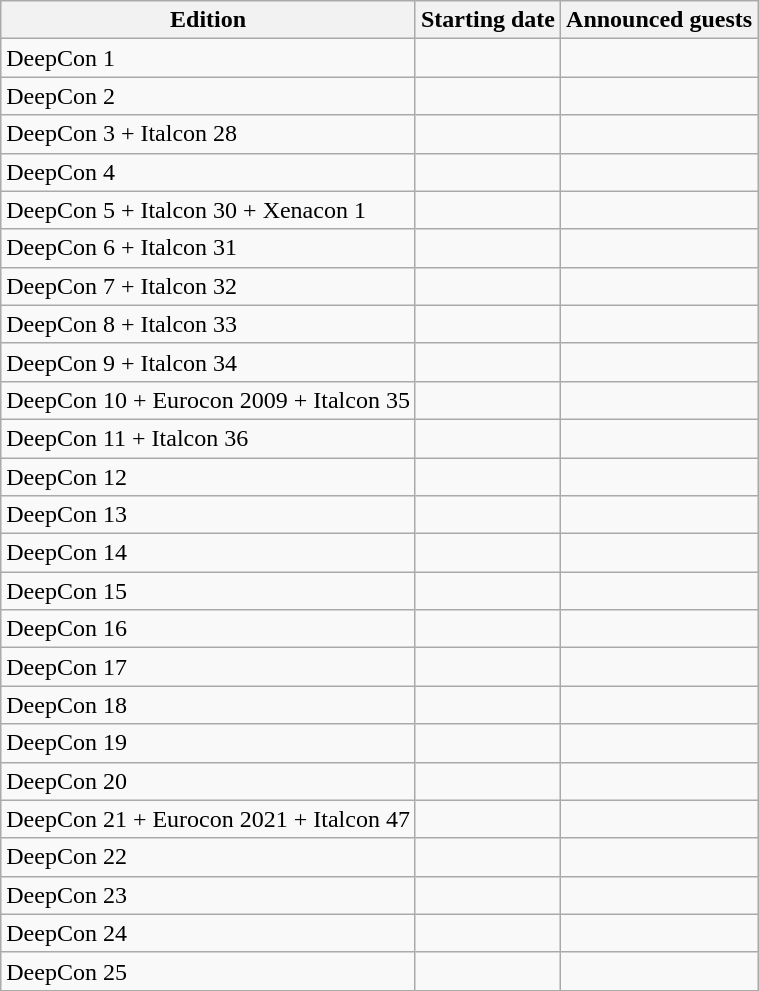<table class="wikitable">
<tr>
<th>Edition</th>
<th>Starting date</th>
<th>Announced guests</th>
</tr>
<tr>
<td>DeepCon 1</td>
<td></td>
<td></td>
</tr>
<tr>
<td>DeepCon 2</td>
<td></td>
<td></td>
</tr>
<tr>
<td>DeepCon 3 + Italcon 28</td>
<td></td>
<td></td>
</tr>
<tr>
<td>DeepCon 4</td>
<td></td>
<td></td>
</tr>
<tr>
<td>DeepCon 5 + Italcon 30 + Xenacon 1</td>
<td></td>
<td></td>
</tr>
<tr>
<td>DeepCon 6 + Italcon 31</td>
<td></td>
<td></td>
</tr>
<tr>
<td>DeepCon 7 + Italcon 32</td>
<td></td>
<td></td>
</tr>
<tr>
<td>DeepCon 8 + Italcon 33</td>
<td></td>
<td></td>
</tr>
<tr>
<td>DeepCon 9 + Italcon 34</td>
<td></td>
<td></td>
</tr>
<tr>
<td>DeepCon 10 + Eurocon 2009 + Italcon 35</td>
<td></td>
<td></td>
</tr>
<tr>
<td>DeepCon 11 + Italcon 36</td>
<td></td>
<td></td>
</tr>
<tr>
<td>DeepCon 12</td>
<td></td>
<td></td>
</tr>
<tr>
<td>DeepCon 13</td>
<td></td>
<td></td>
</tr>
<tr>
<td>DeepCon 14</td>
<td></td>
<td></td>
</tr>
<tr>
<td>DeepCon 15</td>
<td></td>
<td></td>
</tr>
<tr>
<td>DeepCon 16</td>
<td></td>
<td></td>
</tr>
<tr>
<td>DeepCon 17</td>
<td></td>
<td></td>
</tr>
<tr>
<td>DeepCon 18</td>
<td></td>
<td></td>
</tr>
<tr>
<td>DeepCon 19</td>
<td></td>
<td></td>
</tr>
<tr>
<td>DeepCon 20</td>
<td></td>
<td></td>
</tr>
<tr>
<td>DeepCon 21 + Eurocon 2021 + Italcon 47</td>
<td></td>
<td></td>
</tr>
<tr>
<td>DeepCon 22</td>
<td></td>
<td></td>
</tr>
<tr>
<td>DeepCon 23</td>
<td></td>
<td></td>
</tr>
<tr>
<td>DeepCon 24</td>
<td></td>
<td></td>
</tr>
<tr>
<td>DeepCon 25</td>
<td></td>
<td></td>
</tr>
</table>
